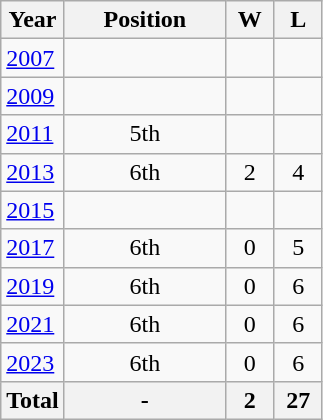<table class="wikitable" style="text-align: center;">
<tr>
<th>Year</th>
<th width="100">Position</th>
<th width="25">W</th>
<th width="25">L</th>
</tr>
<tr>
<td align="left"> <a href='#'>2007</a></td>
<td></td>
<td></td>
<td></td>
</tr>
<tr bgcolor=>
<td align="left"> <a href='#'>2009</a></td>
<td></td>
<td></td>
<td></td>
</tr>
<tr>
<td align="left"> <a href='#'>2011</a></td>
<td>5th</td>
<td></td>
<td></td>
</tr>
<tr>
<td align="left"> <a href='#'>2013</a></td>
<td>6th</td>
<td>2</td>
<td>4</td>
</tr>
<tr>
<td align="left"> <a href='#'>2015</a></td>
<td></td>
<td></td>
<td></td>
</tr>
<tr>
<td align="left"> <a href='#'>2017</a></td>
<td>6th</td>
<td>0</td>
<td>5</td>
</tr>
<tr>
<td align="left"> <a href='#'>2019</a></td>
<td>6th</td>
<td>0</td>
<td>6</td>
</tr>
<tr>
<td align="left"> <a href='#'>2021</a></td>
<td>6th</td>
<td>0</td>
<td>6</td>
</tr>
<tr>
<td align="left"> <a href='#'>2023</a></td>
<td>6th</td>
<td>0</td>
<td>6</td>
</tr>
<tr>
<th>Total</th>
<th>-</th>
<th>2</th>
<th>27</th>
</tr>
</table>
